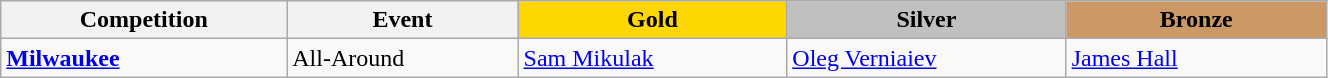<table class="wikitable" style="width:70%;">
<tr>
<th style="text-align:center; width:5%;">Competition</th>
<th style="text-align:center; width:5%;">Event</th>
<td style="text-align:center; width:6%; background:gold;"><strong>Gold</strong></td>
<td style="text-align:center; width:6%; background:silver;"><strong>Silver</strong></td>
<td style="text-align:center; width:6%; background:#c96;"><strong>Bronze</strong></td>
</tr>
<tr>
<td><strong><a href='#'>Milwaukee</a></strong></td>
<td>All-Around</td>
<td> <a href='#'>Sam Mikulak</a></td>
<td> <a href='#'>Oleg Verniaiev</a></td>
<td> <a href='#'>James Hall</a></td>
</tr>
</table>
